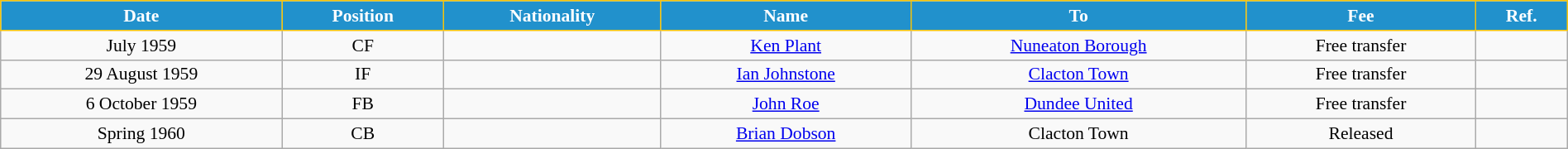<table class="wikitable" style="text-align:center; font-size:90%; width:100%;">
<tr>
<th style="background:#2191CC; color:white; border:1px solid #F7C408; text-align:center;">Date</th>
<th style="background:#2191CC; color:white; border:1px solid #F7C408; text-align:center;">Position</th>
<th style="background:#2191CC; color:white; border:1px solid #F7C408; text-align:center;">Nationality</th>
<th style="background:#2191CC; color:white; border:1px solid #F7C408; text-align:center;">Name</th>
<th style="background:#2191CC; color:white; border:1px solid #F7C408; text-align:center;">To</th>
<th style="background:#2191CC; color:white; border:1px solid #F7C408; text-align:center;">Fee</th>
<th style="background:#2191CC; color:white; border:1px solid #F7C408; text-align:center;">Ref.</th>
</tr>
<tr>
<td>July 1959</td>
<td>CF</td>
<td></td>
<td><a href='#'>Ken Plant</a></td>
<td> <a href='#'>Nuneaton Borough</a></td>
<td>Free transfer</td>
<td></td>
</tr>
<tr>
<td>29 August 1959</td>
<td>IF</td>
<td></td>
<td><a href='#'>Ian Johnstone</a></td>
<td> <a href='#'>Clacton Town</a></td>
<td>Free transfer</td>
<td></td>
</tr>
<tr>
<td>6 October 1959</td>
<td>FB</td>
<td></td>
<td><a href='#'>John Roe</a></td>
<td> <a href='#'>Dundee United</a></td>
<td>Free transfer</td>
<td></td>
</tr>
<tr>
<td>Spring 1960</td>
<td>CB</td>
<td></td>
<td><a href='#'>Brian Dobson</a></td>
<td> Clacton Town</td>
<td>Released</td>
<td></td>
</tr>
</table>
